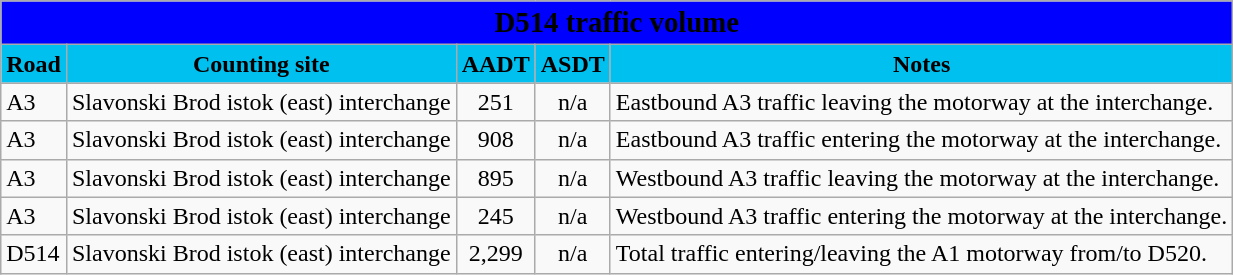<table class="wikitable">
<tr>
<td colspan=5 bgcolor=blue align=center style=margin-top:15><span><big><strong>D514 traffic volume</strong></big></span></td>
</tr>
<tr>
<td align=center bgcolor=00c0f0><strong>Road</strong></td>
<td align=center bgcolor=00c0f0><strong>Counting site</strong></td>
<td align=center bgcolor=00c0f0><strong>AADT</strong></td>
<td align=center bgcolor=00c0f0><strong>ASDT</strong></td>
<td align=center bgcolor=00c0f0><strong>Notes</strong></td>
</tr>
<tr>
<td> A3</td>
<td>Slavonski Brod istok (east) interchange</td>
<td align=center>251</td>
<td align=center>n/a</td>
<td>Eastbound A3 traffic leaving the motorway at the interchange.</td>
</tr>
<tr>
<td> A3</td>
<td>Slavonski Brod istok (east) interchange</td>
<td align=center>908</td>
<td align=center>n/a</td>
<td>Eastbound A3 traffic entering the motorway at the interchange.</td>
</tr>
<tr>
<td> A3</td>
<td>Slavonski Brod istok (east) interchange</td>
<td align=center>895</td>
<td align=center>n/a</td>
<td>Westbound A3 traffic leaving the motorway at the interchange.</td>
</tr>
<tr>
<td> A3</td>
<td>Slavonski Brod istok (east) interchange</td>
<td align=center>245</td>
<td align=center>n/a</td>
<td>Westbound A3 traffic entering the motorway at the interchange.</td>
</tr>
<tr>
<td> D514</td>
<td>Slavonski Brod istok (east) interchange</td>
<td align=center>2,299</td>
<td align=center>n/a</td>
<td>Total traffic entering/leaving the A1 motorway from/to D520.</td>
</tr>
</table>
